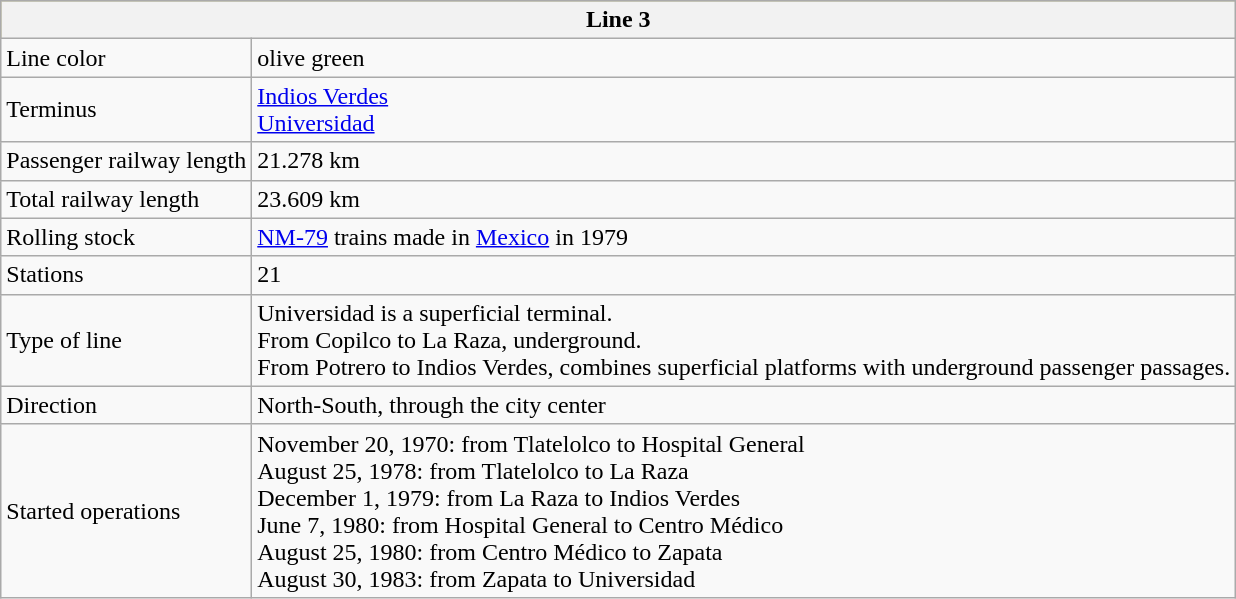<table class="wikitable">
<tr style="background:#9e9a36;">
<th Colspan=2>Line 3</th>
</tr>
<tr>
<td>Line color</td>
<td>olive green</td>
</tr>
<tr>
<td>Terminus</td>
<td><a href='#'>Indios Verdes</a> <br><a href='#'>Universidad</a></td>
</tr>
<tr>
<td>Passenger railway length</td>
<td>21.278 km</td>
</tr>
<tr>
<td>Total railway length</td>
<td>23.609 km</td>
</tr>
<tr>
<td>Rolling stock</td>
<td><a href='#'>NM-79</a> trains made in <a href='#'>Mexico</a> in 1979</td>
</tr>
<tr>
<td>Stations</td>
<td>21</td>
</tr>
<tr>
<td>Type of line</td>
<td>Universidad is a superficial terminal. <br> From Copilco to La Raza, underground. <br> From Potrero to Indios Verdes, combines superficial platforms with underground passenger passages.</td>
</tr>
<tr>
<td>Direction</td>
<td>North-South, through the city center</td>
</tr>
<tr>
<td>Started operations</td>
<td>November 20, 1970: from Tlatelolco to Hospital General <br>August 25, 1978: from Tlatelolco to La Raza <br>December 1, 1979: from La Raza to Indios Verdes <br>June 7, 1980: from Hospital General to Centro Médico <br>August 25, 1980: from Centro Médico to Zapata <br>August 30, 1983: from Zapata to Universidad</td>
</tr>
</table>
